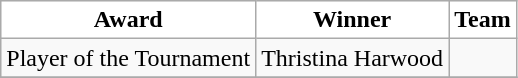<table class="wikitable collapsible">
<tr>
<th style="background:white;">Award</th>
<th style="background:white;">Winner</th>
<th style="background:white;">Team</th>
</tr>
<tr>
<td>Player of the Tournament</td>
<td>Thristina Harwood</td>
<td></td>
</tr>
<tr>
</tr>
</table>
